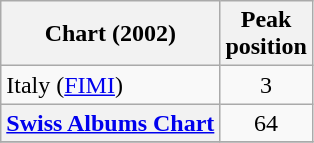<table class="wikitable sortable plainrowheaders">
<tr>
<th>Chart (2002)</th>
<th>Peak<br>position</th>
</tr>
<tr>
<td align="left">Italy (<a href='#'>FIMI</a>)</td>
<td align="center">3</td>
</tr>
<tr>
<th scope="row"><a href='#'>Swiss Albums Chart</a></th>
<td style="text-align:center;">64</td>
</tr>
<tr>
</tr>
</table>
